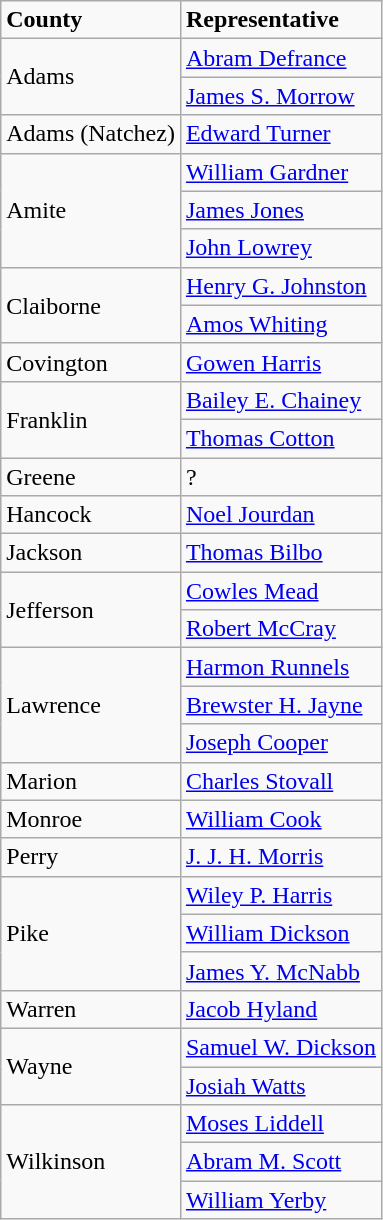<table class="wikitable">
<tr>
<td><strong>County</strong></td>
<td><strong>Representative</strong></td>
</tr>
<tr>
<td colspan="1" rowspan="2">Adams</td>
<td><a href='#'>Abram Defrance</a></td>
</tr>
<tr>
<td><a href='#'>James S. Morrow</a></td>
</tr>
<tr>
<td>Adams (Natchez)</td>
<td><a href='#'>Edward Turner</a></td>
</tr>
<tr>
<td colspan="1" rowspan="3">Amite</td>
<td><a href='#'>William Gardner</a></td>
</tr>
<tr>
<td><a href='#'>James Jones</a></td>
</tr>
<tr>
<td><a href='#'>John Lowrey</a></td>
</tr>
<tr>
<td colspan="1" rowspan="2">Claiborne</td>
<td><a href='#'>Henry G. Johnston</a></td>
</tr>
<tr>
<td><a href='#'>Amos Whiting</a></td>
</tr>
<tr>
<td>Covington</td>
<td><a href='#'>Gowen Harris</a></td>
</tr>
<tr>
<td colspan="1" rowspan="2">Franklin</td>
<td><a href='#'>Bailey E. Chainey</a></td>
</tr>
<tr>
<td><a href='#'>Thomas Cotton</a></td>
</tr>
<tr>
<td colspan="1">Greene</td>
<td>?</td>
</tr>
<tr>
<td>Hancock</td>
<td><a href='#'>Noel Jourdan</a></td>
</tr>
<tr>
<td>Jackson</td>
<td><a href='#'>Thomas Bilbo</a></td>
</tr>
<tr>
<td colspan="1" rowspan="2">Jefferson</td>
<td><a href='#'>Cowles Mead</a></td>
</tr>
<tr>
<td><a href='#'>Robert McCray</a></td>
</tr>
<tr>
<td colspan="1" rowspan="3">Lawrence</td>
<td><a href='#'>Harmon Runnels</a></td>
</tr>
<tr>
<td><a href='#'>Brewster H. Jayne</a></td>
</tr>
<tr>
<td><a href='#'>Joseph Cooper</a></td>
</tr>
<tr>
<td>Marion</td>
<td><a href='#'>Charles Stovall</a></td>
</tr>
<tr>
<td>Monroe</td>
<td><a href='#'>William Cook</a></td>
</tr>
<tr>
<td colspan="1">Perry</td>
<td><a href='#'>J. J. H. Morris</a></td>
</tr>
<tr>
<td colspan="1" rowspan="3">Pike</td>
<td><a href='#'>Wiley P. Harris</a></td>
</tr>
<tr>
<td><a href='#'>William Dickson</a></td>
</tr>
<tr>
<td><a href='#'>James Y. McNabb</a></td>
</tr>
<tr>
<td>Warren</td>
<td><a href='#'>Jacob Hyland</a></td>
</tr>
<tr>
<td colspan="1" rowspan="2">Wayne</td>
<td><a href='#'>Samuel W. Dickson</a></td>
</tr>
<tr>
<td><a href='#'>Josiah Watts</a></td>
</tr>
<tr>
<td colspan="1" rowspan="3">Wilkinson</td>
<td><a href='#'>Moses Liddell</a></td>
</tr>
<tr>
<td><a href='#'>Abram M. Scott</a></td>
</tr>
<tr>
<td><a href='#'>William Yerby</a></td>
</tr>
</table>
